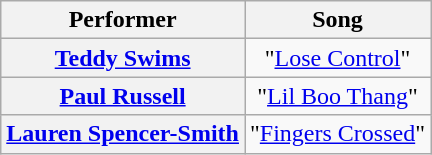<table class="wikitable unsortable" style="text-align:center; white-space: nowrap;">
<tr>
<th scope="col">Performer</th>
<th scope="col">Song</th>
</tr>
<tr>
<th scope="row"><a href='#'>Teddy Swims</a></th>
<td>"<a href='#'>Lose Control</a>"</td>
</tr>
<tr>
<th scope="row"><a href='#'>Paul Russell</a></th>
<td>"<a href='#'>Lil Boo Thang</a>"</td>
</tr>
<tr>
<th scope="row"><a href='#'>Lauren Spencer-Smith</a></th>
<td>"<a href='#'>Fingers Crossed</a>"</td>
</tr>
</table>
